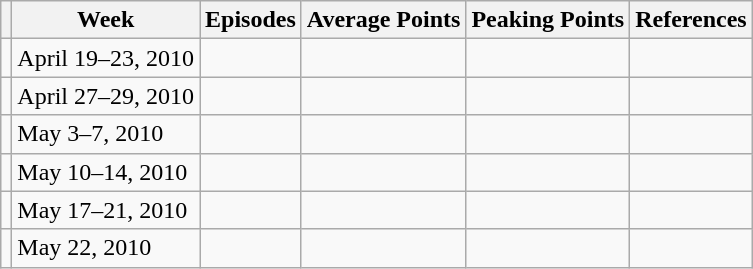<table class="wikitable">
<tr>
<th></th>
<th>Week</th>
<th>Episodes</th>
<th>Average Points</th>
<th>Peaking Points</th>
<th>References</th>
</tr>
<tr>
<td></td>
<td>April 19–23, 2010</td>
<td></td>
<td></td>
<td></td>
<td></td>
</tr>
<tr>
<td></td>
<td>April 27–29, 2010</td>
<td></td>
<td></td>
<td></td>
<td></td>
</tr>
<tr>
<td></td>
<td>May 3–7, 2010</td>
<td></td>
<td></td>
<td></td>
<td></td>
</tr>
<tr>
<td></td>
<td>May 10–14, 2010</td>
<td></td>
<td></td>
<td></td>
<td></td>
</tr>
<tr>
<td></td>
<td>May 17–21, 2010</td>
<td></td>
<td></td>
<td></td>
<td></td>
</tr>
<tr>
<td></td>
<td>May 22, 2010</td>
<td></td>
<td></td>
<td></td>
<td></td>
</tr>
</table>
